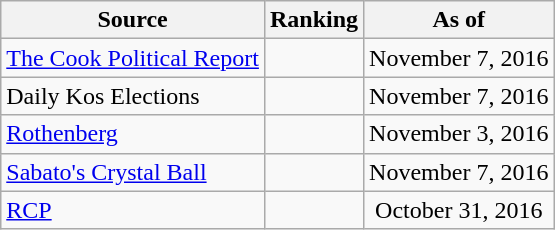<table class="wikitable" style="text-align:center">
<tr>
<th>Source</th>
<th>Ranking</th>
<th>As of</th>
</tr>
<tr>
<td align=left><a href='#'>The Cook Political Report</a></td>
<td></td>
<td>November 7, 2016</td>
</tr>
<tr>
<td align=left>Daily Kos Elections</td>
<td></td>
<td>November 7, 2016</td>
</tr>
<tr>
<td align=left><a href='#'>Rothenberg</a></td>
<td></td>
<td>November 3, 2016</td>
</tr>
<tr>
<td align=left><a href='#'>Sabato's Crystal Ball</a></td>
<td></td>
<td>November 7, 2016</td>
</tr>
<tr>
<td align="left"><a href='#'>RCP</a></td>
<td></td>
<td>October 31, 2016</td>
</tr>
</table>
